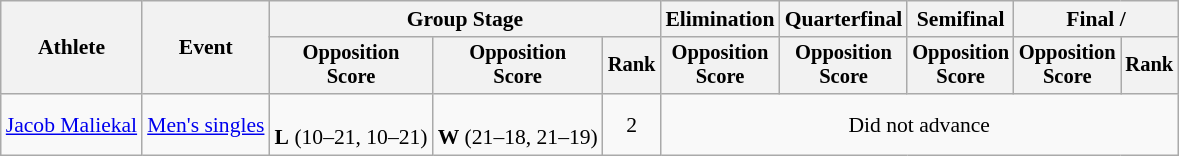<table class="wikitable" style="font-size:90%">
<tr>
<th rowspan=2>Athlete</th>
<th rowspan=2>Event</th>
<th colspan=3>Group Stage</th>
<th>Elimination</th>
<th>Quarterfinal</th>
<th>Semifinal</th>
<th colspan=2>Final / </th>
</tr>
<tr style="font-size:95%">
<th>Opposition<br>Score</th>
<th>Opposition<br>Score</th>
<th>Rank</th>
<th>Opposition<br>Score</th>
<th>Opposition<br>Score</th>
<th>Opposition<br>Score</th>
<th>Opposition<br>Score</th>
<th>Rank</th>
</tr>
<tr align=center>
<td align=left><a href='#'>Jacob Maliekal</a></td>
<td align=left><a href='#'>Men's singles</a></td>
<td><br><strong>L</strong> (10–21, 10–21)</td>
<td><br><strong>W</strong> (21–18, 21–19)</td>
<td>2</td>
<td colspan=5>Did not advance</td>
</tr>
</table>
